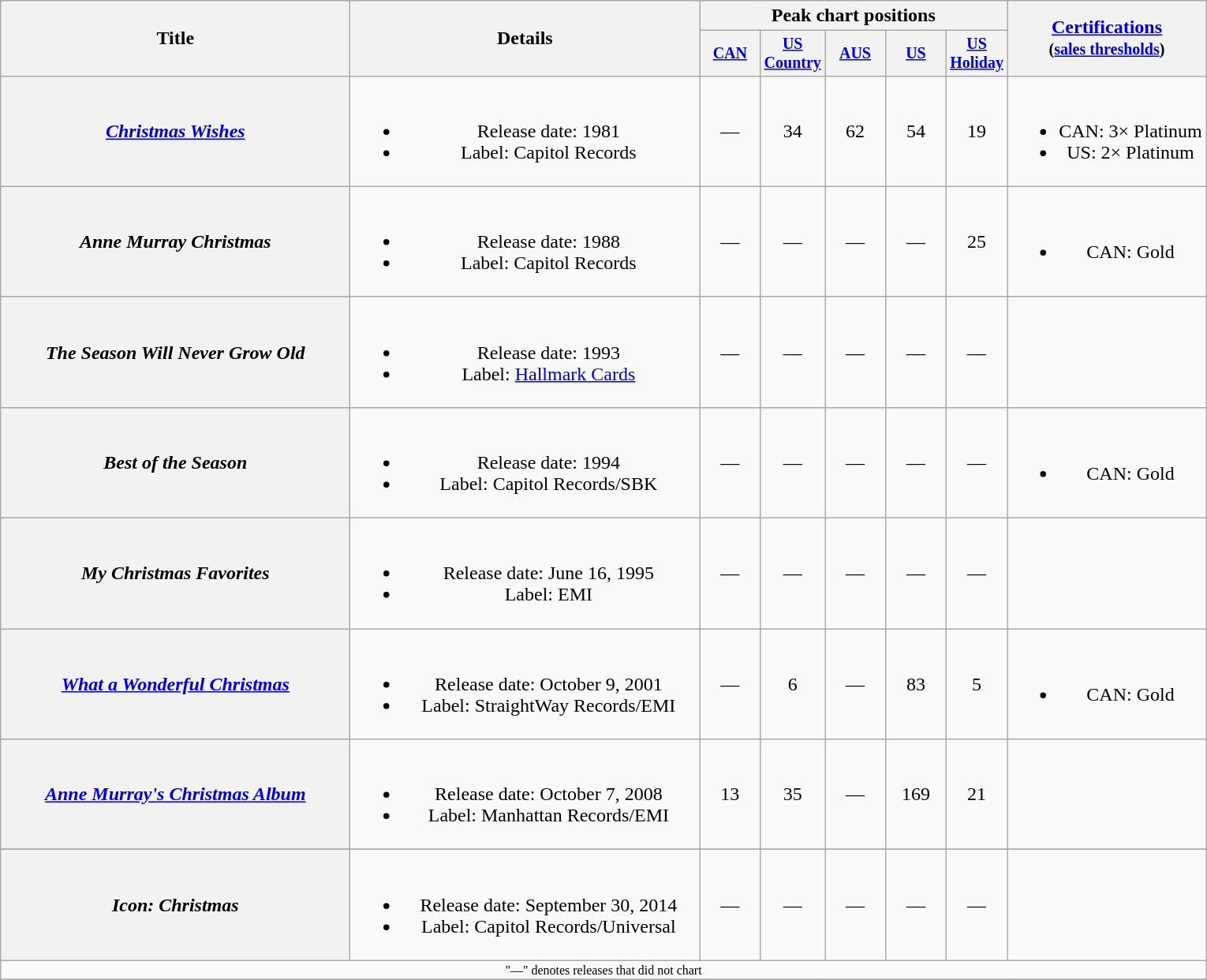<table class="wikitable plainrowheaders" style="text-align:center;">
<tr>
<th rowspan="2" style="width:18em;">Title</th>
<th rowspan="2" style="width:18em;">Details</th>
<th colspan="5">Peak chart positions</th>
<th rowspan="2"><a href='#'>Certifications</a><br><small>(<a href='#'>sales thresholds</a>)</small></th>
</tr>
<tr style="font-size:smaller;">
<th width="45"><a href='#'>CAN</a></th>
<th width="45"><a href='#'>US Country</a></th>
<th width="45"><a href='#'>AUS</a><br></th>
<th width="45"><a href='#'>US</a></th>
<th width="45"><a href='#'>US Holiday</a></th>
</tr>
<tr>
<th scope="row"><em><a href='#'>Christmas Wishes</a></em></th>
<td><br><ul><li>Release date: 1981</li><li>Label: Capitol Records</li></ul></td>
<td>—</td>
<td>34</td>
<td>62</td>
<td>54</td>
<td>19</td>
<td><br><ul><li>CAN: 3× Platinum</li><li>US: 2× Platinum</li></ul></td>
</tr>
<tr>
<th scope="row"><em>Anne Murray Christmas</em></th>
<td><br><ul><li>Release date: 1988</li><li>Label: Capitol Records</li></ul></td>
<td>—</td>
<td>—</td>
<td>—</td>
<td>—</td>
<td>25</td>
<td><br><ul><li>CAN: Gold</li></ul></td>
</tr>
<tr>
<th scope="row"><em>The Season Will Never Grow Old</em></th>
<td><br><ul><li>Release date: 1993</li><li>Label: <a href='#'>Hallmark Cards</a></li></ul></td>
<td>—</td>
<td>—</td>
<td>—</td>
<td>—</td>
<td>—</td>
<td></td>
</tr>
<tr>
<th scope="row"><em>Best of the Season</em></th>
<td><br><ul><li>Release date: 1994</li><li>Label: Capitol Records/SBK</li></ul></td>
<td>—</td>
<td>—</td>
<td>—</td>
<td>—</td>
<td>—</td>
<td><br><ul><li>CAN: Gold</li></ul></td>
</tr>
<tr>
<th scope="row"><em>My Christmas Favorites</em></th>
<td><br><ul><li>Release date: June 16, 1995</li><li>Label: EMI</li></ul></td>
<td>—</td>
<td>—</td>
<td>—</td>
<td>—</td>
<td>—</td>
<td></td>
</tr>
<tr>
<th scope="row"><em><a href='#'>What a Wonderful Christmas</a></em></th>
<td><br><ul><li>Release date: October 9, 2001</li><li>Label: StraightWay Records/EMI</li></ul></td>
<td>—</td>
<td>6</td>
<td>—</td>
<td>83</td>
<td>5</td>
<td><br><ul><li>CAN: Gold</li></ul></td>
</tr>
<tr>
<th scope="row"><em><a href='#'>Anne Murray's Christmas Album</a></em></th>
<td><br><ul><li>Release date: October 7, 2008</li><li>Label: Manhattan Records/EMI</li></ul></td>
<td>13</td>
<td>35</td>
<td>—</td>
<td>169</td>
<td>21</td>
<td></td>
</tr>
<tr>
</tr>
<tr>
<th scope="row"><em>Icon: Christmas</em></th>
<td><br><ul><li>Release date: September 30, 2014</li><li>Label: Capitol Records/Universal</li></ul></td>
<td>—</td>
<td>—</td>
<td>—</td>
<td>—</td>
<td>—</td>
<td></td>
</tr>
<tr>
<td colspan="8" style="font-size:8pt">"—" denotes releases that did not chart</td>
</tr>
<tr>
</tr>
</table>
